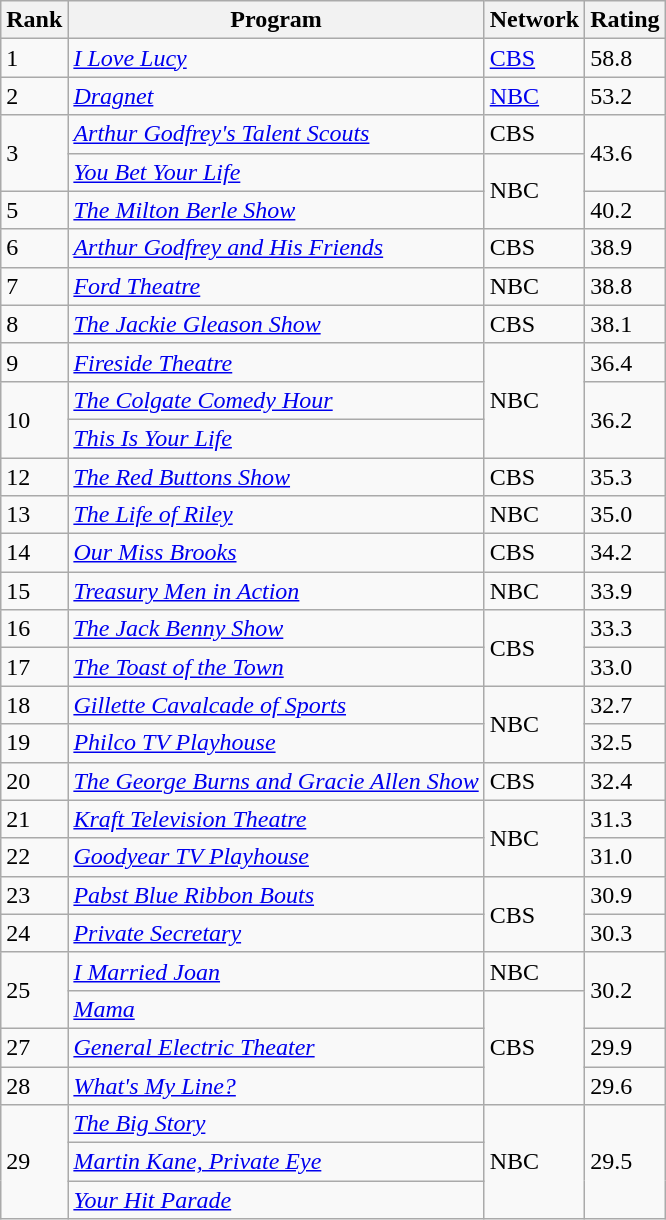<table class="wikitable">
<tr>
<th>Rank</th>
<th>Program</th>
<th>Network</th>
<th>Rating</th>
</tr>
<tr>
<td>1</td>
<td><em><a href='#'>I Love Lucy</a></em></td>
<td><a href='#'>CBS</a></td>
<td>58.8</td>
</tr>
<tr>
<td>2</td>
<td><em><a href='#'>Dragnet</a></em></td>
<td><a href='#'>NBC</a></td>
<td>53.2</td>
</tr>
<tr>
<td rowspan="2">3</td>
<td><em><a href='#'>Arthur Godfrey's Talent Scouts</a></em></td>
<td>CBS</td>
<td rowspan="2">43.6</td>
</tr>
<tr>
<td><em><a href='#'>You Bet Your Life</a></em></td>
<td rowspan="2">NBC</td>
</tr>
<tr>
<td>5</td>
<td><em><a href='#'>The Milton Berle Show</a></em></td>
<td>40.2</td>
</tr>
<tr>
<td>6</td>
<td><em><a href='#'>Arthur Godfrey and His Friends</a></em></td>
<td>CBS</td>
<td>38.9</td>
</tr>
<tr>
<td>7</td>
<td><em><a href='#'>Ford Theatre</a></em></td>
<td>NBC</td>
<td>38.8</td>
</tr>
<tr>
<td>8</td>
<td><em><a href='#'>The Jackie Gleason Show</a></em></td>
<td>CBS</td>
<td>38.1</td>
</tr>
<tr>
<td>9</td>
<td><em><a href='#'>Fireside Theatre</a></em></td>
<td rowspan="3">NBC</td>
<td>36.4</td>
</tr>
<tr>
<td rowspan="2">10</td>
<td><em><a href='#'>The Colgate Comedy Hour</a></em></td>
<td rowspan="2">36.2</td>
</tr>
<tr>
<td><em><a href='#'>This Is Your Life</a></em></td>
</tr>
<tr>
<td>12</td>
<td><em><a href='#'>The Red Buttons Show</a></em></td>
<td>CBS</td>
<td>35.3</td>
</tr>
<tr>
<td>13</td>
<td><em><a href='#'>The Life of Riley</a></em></td>
<td>NBC</td>
<td>35.0</td>
</tr>
<tr>
<td>14</td>
<td><em><a href='#'>Our Miss Brooks</a></em></td>
<td>CBS</td>
<td>34.2</td>
</tr>
<tr>
<td>15</td>
<td><em><a href='#'>Treasury Men in Action</a></em></td>
<td>NBC</td>
<td>33.9</td>
</tr>
<tr>
<td>16</td>
<td><em><a href='#'>The Jack Benny Show</a></em></td>
<td rowspan="2">CBS</td>
<td>33.3</td>
</tr>
<tr>
<td>17</td>
<td><em><a href='#'>The Toast of the Town</a></em></td>
<td>33.0</td>
</tr>
<tr>
<td>18</td>
<td><em><a href='#'>Gillette Cavalcade of Sports</a></em></td>
<td rowspan="2">NBC</td>
<td>32.7</td>
</tr>
<tr>
<td>19</td>
<td><em><a href='#'>Philco TV Playhouse</a></em></td>
<td>32.5</td>
</tr>
<tr>
<td>20</td>
<td><em><a href='#'>The George Burns and Gracie Allen Show</a></em></td>
<td>CBS</td>
<td>32.4</td>
</tr>
<tr>
<td>21</td>
<td><em><a href='#'>Kraft Television Theatre</a></em></td>
<td rowspan="2">NBC</td>
<td>31.3</td>
</tr>
<tr>
<td>22</td>
<td><em><a href='#'>Goodyear TV Playhouse</a></em></td>
<td>31.0</td>
</tr>
<tr>
<td>23</td>
<td><em><a href='#'>Pabst Blue Ribbon Bouts</a></em></td>
<td rowspan="2">CBS</td>
<td>30.9</td>
</tr>
<tr>
<td>24</td>
<td><em><a href='#'>Private Secretary</a></em></td>
<td>30.3</td>
</tr>
<tr>
<td rowspan="2">25</td>
<td><em><a href='#'>I Married Joan</a></em></td>
<td>NBC</td>
<td rowspan="2">30.2</td>
</tr>
<tr>
<td><em><a href='#'>Mama</a></em></td>
<td rowspan="3">CBS</td>
</tr>
<tr>
<td>27</td>
<td><em><a href='#'>General Electric Theater</a></em></td>
<td>29.9</td>
</tr>
<tr>
<td>28</td>
<td><em><a href='#'>What's My Line?</a></em></td>
<td>29.6</td>
</tr>
<tr>
<td rowspan="3">29</td>
<td><em><a href='#'>The Big Story</a></em></td>
<td rowspan="3">NBC</td>
<td rowspan="3">29.5</td>
</tr>
<tr>
<td><em><a href='#'>Martin Kane, Private Eye</a></em></td>
</tr>
<tr>
<td><em><a href='#'>Your Hit Parade</a></em></td>
</tr>
</table>
